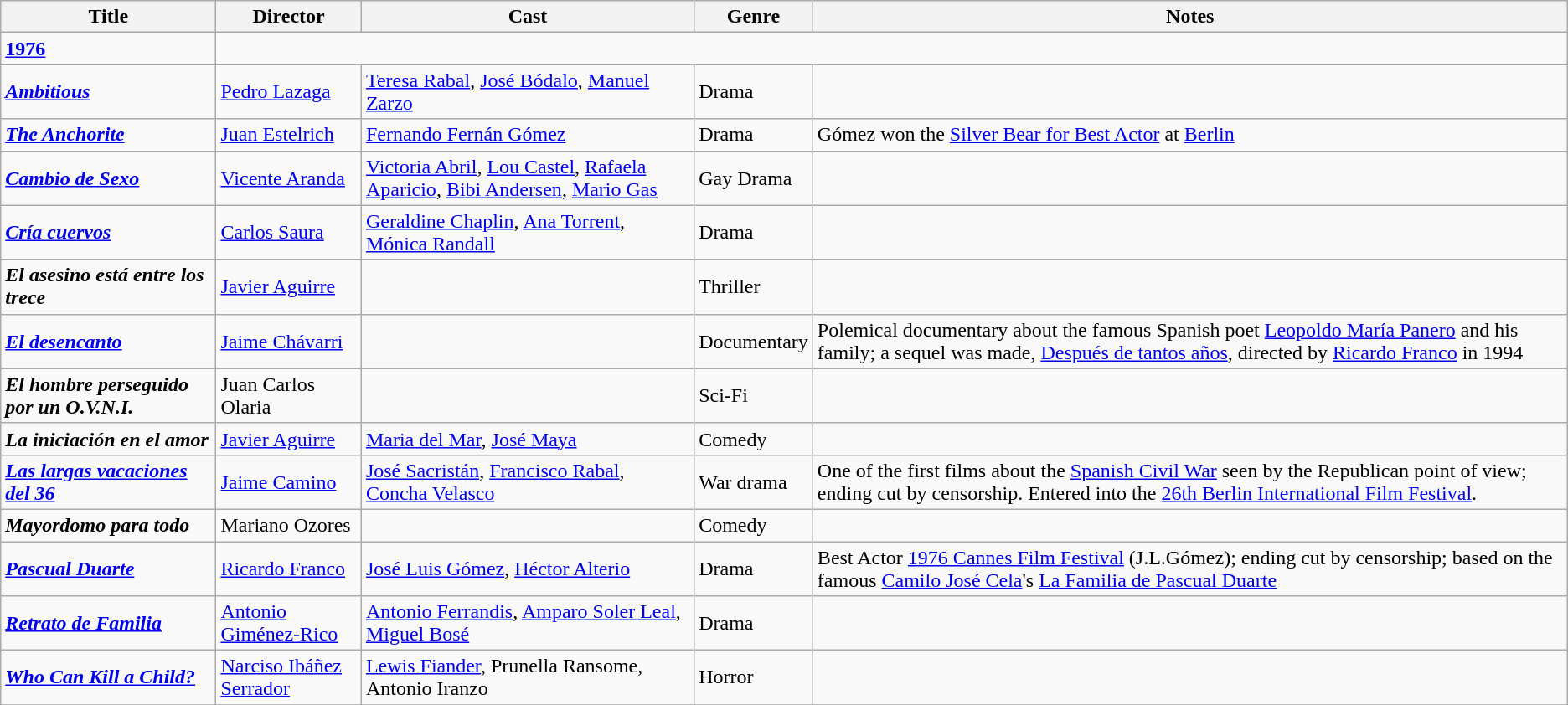<table class="wikitable">
<tr>
<th>Title</th>
<th>Director</th>
<th>Cast</th>
<th>Genre</th>
<th>Notes</th>
</tr>
<tr>
<td><strong><a href='#'>1976</a></strong></td>
</tr>
<tr>
<td><strong><em><a href='#'>Ambitious</a></em></strong></td>
<td><a href='#'>Pedro Lazaga</a></td>
<td><a href='#'>Teresa Rabal</a>, <a href='#'>José Bódalo</a>, <a href='#'>Manuel Zarzo</a></td>
<td>Drama</td>
<td></td>
</tr>
<tr>
<td><strong><em><a href='#'>The Anchorite</a></em></strong></td>
<td><a href='#'>Juan Estelrich</a></td>
<td><a href='#'>Fernando Fernán Gómez</a></td>
<td>Drama</td>
<td>Gómez won the <a href='#'>Silver Bear for Best Actor</a> at <a href='#'>Berlin</a></td>
</tr>
<tr>
<td><strong><em><a href='#'>Cambio de Sexo</a></em></strong></td>
<td><a href='#'>Vicente Aranda</a></td>
<td><a href='#'>Victoria Abril</a>, <a href='#'>Lou Castel</a>, <a href='#'>Rafaela Aparicio</a>, <a href='#'>Bibi Andersen</a>, <a href='#'>Mario Gas</a></td>
<td>Gay Drama</td>
<td></td>
</tr>
<tr>
<td><strong><em><a href='#'>Cría cuervos</a></em></strong></td>
<td><a href='#'>Carlos Saura</a></td>
<td><a href='#'>Geraldine Chaplin</a>, <a href='#'>Ana Torrent</a>, <a href='#'>Mónica Randall</a></td>
<td>Drama</td>
<td></td>
</tr>
<tr>
<td><strong><em>El asesino está entre los trece</em></strong></td>
<td><a href='#'>Javier Aguirre</a></td>
<td></td>
<td>Thriller</td>
<td></td>
</tr>
<tr>
<td><strong><em><a href='#'>El desencanto</a></em></strong></td>
<td><a href='#'>Jaime Chávarri</a></td>
<td></td>
<td>Documentary</td>
<td>Polemical documentary about the famous Spanish poet <a href='#'>Leopoldo María Panero</a> and his family; a sequel was made, <a href='#'>Después de tantos años</a>, directed by <a href='#'>Ricardo Franco</a> in 1994</td>
</tr>
<tr>
<td><strong><em>El hombre perseguido por un O.V.N.I.</em></strong></td>
<td>Juan Carlos Olaria</td>
<td></td>
<td>Sci-Fi</td>
<td></td>
</tr>
<tr>
<td><strong><em>La iniciación en el amor</em></strong></td>
<td><a href='#'>Javier Aguirre</a></td>
<td><a href='#'>Maria del Mar</a>, <a href='#'>José Maya</a></td>
<td>Comedy</td>
<td></td>
</tr>
<tr>
<td><strong><em><a href='#'>Las largas vacaciones del 36</a></em></strong></td>
<td><a href='#'>Jaime Camino</a></td>
<td><a href='#'>José Sacristán</a>, <a href='#'>Francisco Rabal</a>, <a href='#'>Concha Velasco</a></td>
<td>War drama</td>
<td>One of the first films about the <a href='#'>Spanish Civil War</a> seen by the Republican point of view; ending cut by censorship. Entered into the <a href='#'>26th Berlin International Film Festival</a>.</td>
</tr>
<tr>
<td><strong><em>Mayordomo para todo</em></strong></td>
<td>Mariano Ozores</td>
<td></td>
<td>Comedy</td>
<td></td>
</tr>
<tr>
<td><strong><em><a href='#'>Pascual Duarte</a></em></strong></td>
<td><a href='#'>Ricardo Franco</a></td>
<td><a href='#'>José Luis Gómez</a>, <a href='#'>Héctor Alterio</a></td>
<td>Drama</td>
<td>Best Actor <a href='#'>1976 Cannes Film Festival</a> (J.L.Gómez); ending cut by censorship; based on the famous <a href='#'>Camilo José Cela</a>'s <a href='#'>La Familia de Pascual Duarte</a></td>
</tr>
<tr>
<td><strong><em><a href='#'>Retrato de Familia</a></em></strong></td>
<td><a href='#'>Antonio Giménez-Rico</a></td>
<td><a href='#'>Antonio Ferrandis</a>, <a href='#'>Amparo Soler Leal</a>, <a href='#'>Miguel Bosé</a></td>
<td>Drama</td>
<td></td>
</tr>
<tr>
<td><strong><em><a href='#'>Who Can Kill a Child?</a></em></strong></td>
<td><a href='#'>Narciso Ibáñez Serrador</a></td>
<td><a href='#'>Lewis Fiander</a>, Prunella Ransome, Antonio Iranzo</td>
<td>Horror</td>
<td></td>
</tr>
<tr>
</tr>
</table>
